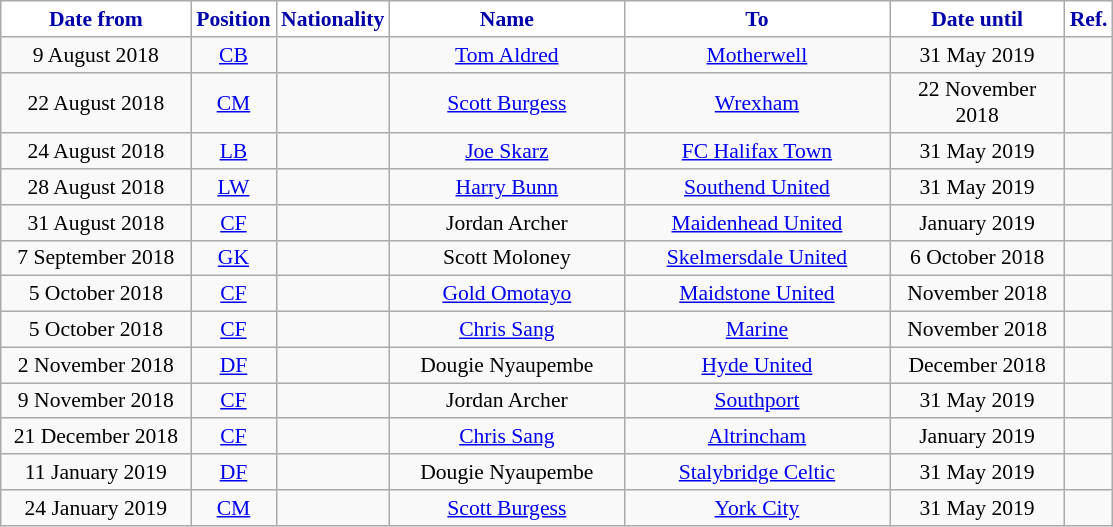<table class="wikitable"  style="text-align:center; font-size:90%; ">
<tr>
<th style="background:#FFFFFF; color:#0000AA; width:120px;">Date from</th>
<th style="background:#FFFFFF; color:#0000AA; width:50px;">Position</th>
<th style="background:#FFFFFF; color:#0000AA; width:50px;">Nationality</th>
<th style="background:#FFFFFF; color:#0000AA; width:150px;">Name</th>
<th style="background:#FFFFFF; color:#0000AA; width:170px;">To</th>
<th style="background:#FFFFFF; color:#0000AA; width:110px;">Date until</th>
<th style="background:#FFFFFF; color:#0000AA; width:25px;">Ref.</th>
</tr>
<tr>
<td>9 August 2018</td>
<td><a href='#'>CB</a></td>
<td></td>
<td><a href='#'>Tom Aldred</a></td>
<td> <a href='#'>Motherwell</a></td>
<td>31 May 2019</td>
<td></td>
</tr>
<tr>
<td>22 August 2018</td>
<td><a href='#'>CM</a></td>
<td></td>
<td><a href='#'>Scott Burgess</a></td>
<td> <a href='#'>Wrexham</a></td>
<td>22 November 2018</td>
<td></td>
</tr>
<tr>
<td>24 August 2018</td>
<td><a href='#'>LB</a></td>
<td></td>
<td><a href='#'>Joe Skarz</a></td>
<td><a href='#'>FC Halifax Town</a></td>
<td>31 May 2019</td>
<td></td>
</tr>
<tr>
<td>28 August 2018</td>
<td><a href='#'>LW</a></td>
<td></td>
<td><a href='#'>Harry Bunn</a></td>
<td><a href='#'>Southend United</a></td>
<td>31 May 2019</td>
<td></td>
</tr>
<tr>
<td>31 August 2018</td>
<td><a href='#'>CF</a></td>
<td></td>
<td>Jordan Archer</td>
<td><a href='#'>Maidenhead United</a></td>
<td>January 2019</td>
<td></td>
</tr>
<tr>
<td>7 September 2018</td>
<td><a href='#'>GK</a></td>
<td></td>
<td>Scott Moloney</td>
<td><a href='#'>Skelmersdale United</a></td>
<td>6 October 2018</td>
<td></td>
</tr>
<tr>
<td>5 October 2018</td>
<td><a href='#'>CF</a></td>
<td></td>
<td><a href='#'>Gold Omotayo</a></td>
<td><a href='#'>Maidstone United</a></td>
<td>November 2018</td>
<td></td>
</tr>
<tr>
<td>5 October 2018</td>
<td><a href='#'>CF</a></td>
<td></td>
<td><a href='#'>Chris Sang</a></td>
<td><a href='#'>Marine</a></td>
<td>November 2018</td>
<td></td>
</tr>
<tr>
<td>2 November 2018</td>
<td><a href='#'>DF</a></td>
<td></td>
<td>Dougie Nyaupembe</td>
<td><a href='#'>Hyde United</a></td>
<td>December 2018</td>
<td></td>
</tr>
<tr>
<td>9 November 2018</td>
<td><a href='#'>CF</a></td>
<td></td>
<td>Jordan Archer</td>
<td><a href='#'>Southport</a></td>
<td>31 May 2019</td>
<td></td>
</tr>
<tr>
<td>21 December 2018</td>
<td><a href='#'>CF</a></td>
<td></td>
<td><a href='#'>Chris Sang</a></td>
<td><a href='#'>Altrincham</a></td>
<td>January 2019</td>
<td></td>
</tr>
<tr>
<td>11 January 2019</td>
<td><a href='#'>DF</a></td>
<td></td>
<td>Dougie Nyaupembe</td>
<td><a href='#'>Stalybridge Celtic</a></td>
<td>31 May 2019</td>
<td></td>
</tr>
<tr>
<td>24 January 2019</td>
<td><a href='#'>CM</a></td>
<td></td>
<td><a href='#'>Scott Burgess</a></td>
<td><a href='#'>York City</a></td>
<td>31 May 2019</td>
<td></td>
</tr>
</table>
